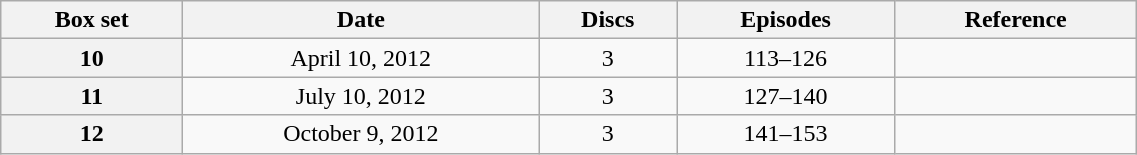<table class="wikitable" style="text-align: center; width: 60%;">
<tr>
<th scope="col" 175px;">Box set</th>
<th scope="col" 125px;>Date</th>
<th scope="col">Discs</th>
<th scope="col">Episodes</th>
<th scope="col">Reference</th>
</tr>
<tr>
<th scope="row">10</th>
<td>April 10, 2012</td>
<td>3</td>
<td>113–126</td>
<td></td>
</tr>
<tr>
<th scope="row">11</th>
<td>July 10, 2012</td>
<td>3</td>
<td>127–140</td>
<td></td>
</tr>
<tr>
<th scope="row">12</th>
<td>October 9, 2012</td>
<td>3</td>
<td>141–153</td>
<td></td>
</tr>
</table>
